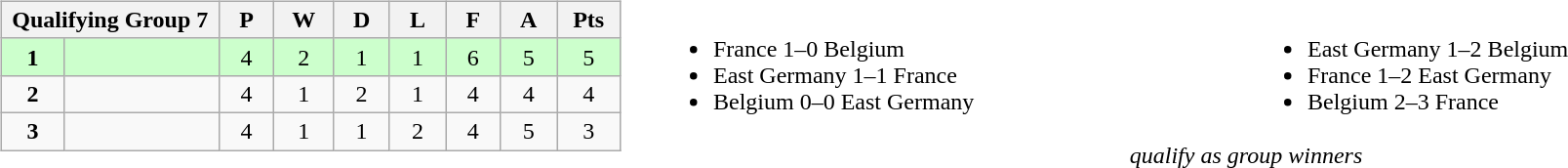<table width=100%>
<tr>
<td valign="top" width="440"><br><table class="wikitable">
<tr>
<th colspan="2">Qualifying Group 7</th>
<th rowspan="1">P</th>
<th rowspan="1">W</th>
<th colspan="1">D</th>
<th colspan="1">L</th>
<th colspan="1">F</th>
<th colspan="1">A</th>
<th colspan="1">Pts</th>
</tr>
<tr style="background:#ccffcc;">
<td align=center width="50"><strong>1</strong></td>
<td width="150"><strong></strong></td>
<td align=center width="50">4</td>
<td align=center width="50">2</td>
<td align=center width="50">1</td>
<td align=center width="50">1</td>
<td align=center width="50">6</td>
<td align=center width="50">5</td>
<td align=center width="50">5</td>
</tr>
<tr>
<td align=center><strong>2</strong></td>
<td></td>
<td align=center>4</td>
<td align=center>1</td>
<td align=center>2</td>
<td align=center>1</td>
<td align=center>4</td>
<td align=center>4</td>
<td align=center>4</td>
</tr>
<tr>
<td align=center><strong>3</strong></td>
<td></td>
<td align=center>4</td>
<td align=center>1</td>
<td align=center>1</td>
<td align=center>2</td>
<td align=center>4</td>
<td align=center>5</td>
<td align=center>3</td>
</tr>
</table>
</td>
<td valign="middle" align="center"><br><table width=100%>
<tr>
<td valign="middle" align=left width=50%><br><ul><li>France 1–0 Belgium</li><li>East Germany 1–1 France</li><li>Belgium 0–0 East Germany</li></ul></td>
<td valign="middle" align=left width=50%><br><ul><li>East Germany 1–2 Belgium</li><li>France 1–2 East Germany</li><li>Belgium 2–3 France</li></ul></td>
</tr>
</table>
<em> qualify as group winners</em></td>
</tr>
</table>
